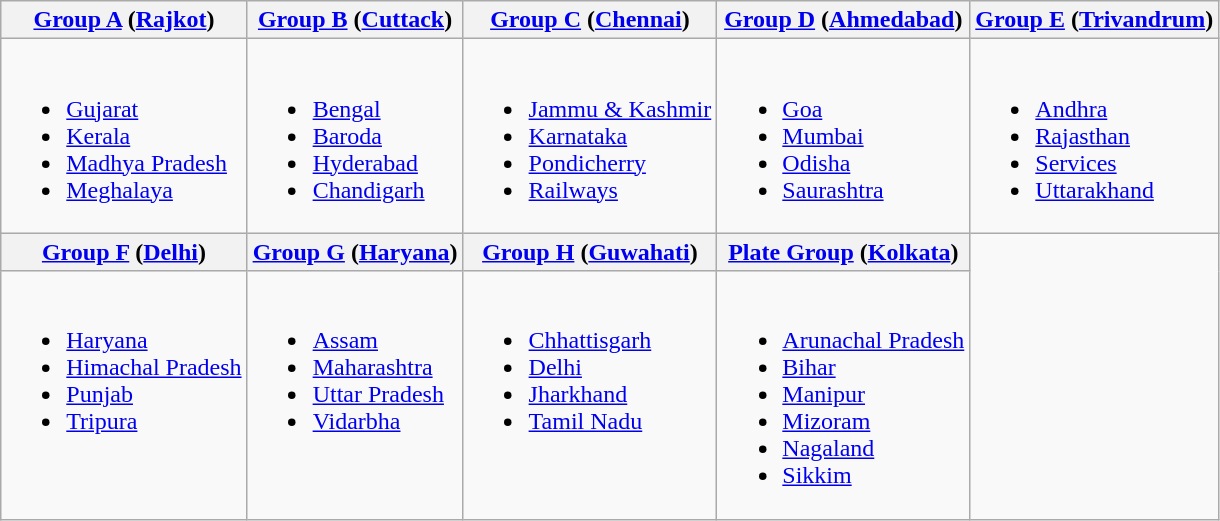<table class="wikitable">
<tr>
<th><a href='#'>Group A</a> (<a href='#'>Rajkot</a>)</th>
<th><a href='#'>Group B</a> (<a href='#'>Cuttack</a>)</th>
<th><a href='#'>Group C</a> (<a href='#'>Chennai</a>)</th>
<th><a href='#'>Group D</a> (<a href='#'>Ahmedabad</a>)</th>
<th><a href='#'>Group E</a> (<a href='#'>Trivandrum</a>)</th>
</tr>
<tr>
<td valign=top><br><ul><li><a href='#'>Gujarat</a></li><li><a href='#'>Kerala</a></li><li><a href='#'>Madhya Pradesh</a></li><li><a href='#'>Meghalaya</a></li></ul></td>
<td valign=top><br><ul><li><a href='#'>Bengal</a></li><li><a href='#'>Baroda</a></li><li><a href='#'>Hyderabad</a></li><li><a href='#'>Chandigarh</a></li></ul></td>
<td valign=top><br><ul><li><a href='#'>Jammu & Kashmir</a></li><li><a href='#'>Karnataka</a></li><li><a href='#'>Pondicherry</a></li><li><a href='#'>Railways</a></li></ul></td>
<td valign=top><br><ul><li><a href='#'>Goa</a></li><li><a href='#'>Mumbai</a></li><li><a href='#'>Odisha</a></li><li><a href='#'>Saurashtra</a></li></ul></td>
<td valign=top><br><ul><li><a href='#'>Andhra</a></li><li><a href='#'>Rajasthan</a></li><li><a href='#'>Services</a></li><li><a href='#'>Uttarakhand</a></li></ul></td>
</tr>
<tr>
<th><a href='#'>Group F</a> (<a href='#'>Delhi</a>)</th>
<th><a href='#'>Group G</a> (<a href='#'>Haryana</a>)</th>
<th><a href='#'>Group H</a> (<a href='#'>Guwahati</a>)</th>
<th><a href='#'>Plate Group</a> (<a href='#'>Kolkata</a>)</th>
</tr>
<tr>
<td valign=top><br><ul><li><a href='#'>Haryana</a></li><li><a href='#'>Himachal Pradesh</a></li><li><a href='#'>Punjab</a></li><li><a href='#'>Tripura</a></li></ul></td>
<td valign=top><br><ul><li><a href='#'>Assam</a></li><li><a href='#'>Maharashtra</a></li><li><a href='#'>Uttar Pradesh</a></li><li><a href='#'>Vidarbha</a></li></ul></td>
<td valign=top><br><ul><li><a href='#'>Chhattisgarh</a></li><li><a href='#'>Delhi</a></li><li><a href='#'>Jharkhand</a></li><li><a href='#'>Tamil Nadu</a></li></ul></td>
<td valign=top><br><ul><li><a href='#'>Arunachal Pradesh</a></li><li><a href='#'>Bihar</a></li><li><a href='#'>Manipur</a></li><li><a href='#'>Mizoram</a></li><li><a href='#'>Nagaland</a></li><li><a href='#'>Sikkim</a></li></ul></td>
</tr>
</table>
